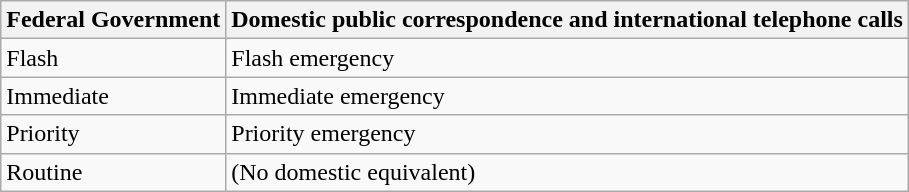<table class="wikitable">
<tr>
<th>Federal Government</th>
<th>Domestic public correspondence and international telephone calls</th>
</tr>
<tr>
<td>Flash</td>
<td>Flash emergency</td>
</tr>
<tr>
<td>Immediate</td>
<td>Immediate emergency</td>
</tr>
<tr>
<td>Priority</td>
<td>Priority emergency</td>
</tr>
<tr>
<td>Routine</td>
<td>(No domestic equivalent)</td>
</tr>
</table>
